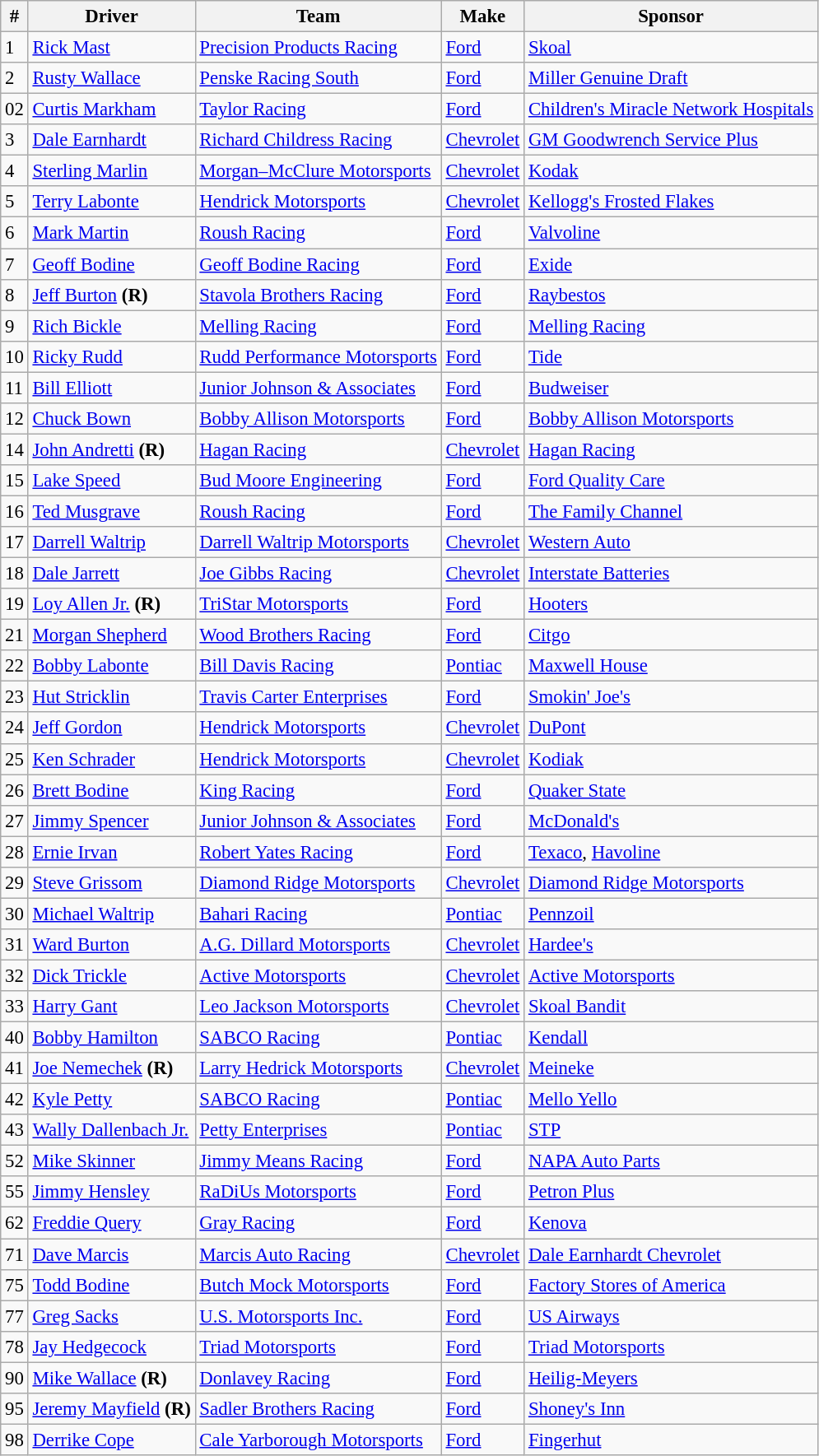<table class="wikitable" style="font-size:95%">
<tr>
<th>#</th>
<th>Driver</th>
<th>Team</th>
<th>Make</th>
<th>Sponsor</th>
</tr>
<tr>
<td>1</td>
<td><a href='#'>Rick Mast</a></td>
<td><a href='#'>Precision Products Racing</a></td>
<td><a href='#'>Ford</a></td>
<td><a href='#'>Skoal</a></td>
</tr>
<tr>
<td>2</td>
<td><a href='#'>Rusty Wallace</a></td>
<td><a href='#'>Penske Racing South</a></td>
<td><a href='#'>Ford</a></td>
<td><a href='#'>Miller Genuine Draft</a></td>
</tr>
<tr>
<td>02</td>
<td><a href='#'>Curtis Markham</a></td>
<td><a href='#'>Taylor Racing</a></td>
<td><a href='#'>Ford</a></td>
<td><a href='#'>Children's Miracle Network Hospitals</a></td>
</tr>
<tr>
<td>3</td>
<td><a href='#'>Dale Earnhardt</a></td>
<td><a href='#'>Richard Childress Racing</a></td>
<td><a href='#'>Chevrolet</a></td>
<td><a href='#'>GM Goodwrench Service Plus</a></td>
</tr>
<tr>
<td>4</td>
<td><a href='#'>Sterling Marlin</a></td>
<td><a href='#'>Morgan–McClure Motorsports</a></td>
<td><a href='#'>Chevrolet</a></td>
<td><a href='#'>Kodak</a></td>
</tr>
<tr>
<td>5</td>
<td><a href='#'>Terry Labonte</a></td>
<td><a href='#'>Hendrick Motorsports</a></td>
<td><a href='#'>Chevrolet</a></td>
<td><a href='#'>Kellogg's Frosted Flakes</a></td>
</tr>
<tr>
<td>6</td>
<td><a href='#'>Mark Martin</a></td>
<td><a href='#'>Roush Racing</a></td>
<td><a href='#'>Ford</a></td>
<td><a href='#'>Valvoline</a></td>
</tr>
<tr>
<td>7</td>
<td><a href='#'>Geoff Bodine</a></td>
<td><a href='#'>Geoff Bodine Racing</a></td>
<td><a href='#'>Ford</a></td>
<td><a href='#'>Exide</a></td>
</tr>
<tr>
<td>8</td>
<td><a href='#'>Jeff Burton</a> <strong>(R)</strong></td>
<td><a href='#'>Stavola Brothers Racing</a></td>
<td><a href='#'>Ford</a></td>
<td><a href='#'>Raybestos</a></td>
</tr>
<tr>
<td>9</td>
<td><a href='#'>Rich Bickle</a></td>
<td><a href='#'>Melling Racing</a></td>
<td><a href='#'>Ford</a></td>
<td><a href='#'>Melling Racing</a></td>
</tr>
<tr>
<td>10</td>
<td><a href='#'>Ricky Rudd</a></td>
<td><a href='#'>Rudd Performance Motorsports</a></td>
<td><a href='#'>Ford</a></td>
<td><a href='#'>Tide</a></td>
</tr>
<tr>
<td>11</td>
<td><a href='#'>Bill Elliott</a></td>
<td><a href='#'>Junior Johnson & Associates</a></td>
<td><a href='#'>Ford</a></td>
<td><a href='#'>Budweiser</a></td>
</tr>
<tr>
<td>12</td>
<td><a href='#'>Chuck Bown</a></td>
<td><a href='#'>Bobby Allison Motorsports</a></td>
<td><a href='#'>Ford</a></td>
<td><a href='#'>Bobby Allison Motorsports</a></td>
</tr>
<tr>
<td>14</td>
<td><a href='#'>John Andretti</a> <strong>(R)</strong></td>
<td><a href='#'>Hagan Racing</a></td>
<td><a href='#'>Chevrolet</a></td>
<td><a href='#'>Hagan Racing</a></td>
</tr>
<tr>
<td>15</td>
<td><a href='#'>Lake Speed</a></td>
<td><a href='#'>Bud Moore Engineering</a></td>
<td><a href='#'>Ford</a></td>
<td><a href='#'>Ford Quality Care</a></td>
</tr>
<tr>
<td>16</td>
<td><a href='#'>Ted Musgrave</a></td>
<td><a href='#'>Roush Racing</a></td>
<td><a href='#'>Ford</a></td>
<td><a href='#'>The Family Channel</a></td>
</tr>
<tr>
<td>17</td>
<td><a href='#'>Darrell Waltrip</a></td>
<td><a href='#'>Darrell Waltrip Motorsports</a></td>
<td><a href='#'>Chevrolet</a></td>
<td><a href='#'>Western Auto</a></td>
</tr>
<tr>
<td>18</td>
<td><a href='#'>Dale Jarrett</a></td>
<td><a href='#'>Joe Gibbs Racing</a></td>
<td><a href='#'>Chevrolet</a></td>
<td><a href='#'>Interstate Batteries</a></td>
</tr>
<tr>
<td>19</td>
<td><a href='#'>Loy Allen Jr.</a> <strong>(R)</strong></td>
<td><a href='#'>TriStar Motorsports</a></td>
<td><a href='#'>Ford</a></td>
<td><a href='#'>Hooters</a></td>
</tr>
<tr>
<td>21</td>
<td><a href='#'>Morgan Shepherd</a></td>
<td><a href='#'>Wood Brothers Racing</a></td>
<td><a href='#'>Ford</a></td>
<td><a href='#'>Citgo</a></td>
</tr>
<tr>
<td>22</td>
<td><a href='#'>Bobby Labonte</a></td>
<td><a href='#'>Bill Davis Racing</a></td>
<td><a href='#'>Pontiac</a></td>
<td><a href='#'>Maxwell House</a></td>
</tr>
<tr>
<td>23</td>
<td><a href='#'>Hut Stricklin</a></td>
<td><a href='#'>Travis Carter Enterprises</a></td>
<td><a href='#'>Ford</a></td>
<td><a href='#'>Smokin' Joe's</a></td>
</tr>
<tr>
<td>24</td>
<td><a href='#'>Jeff Gordon</a></td>
<td><a href='#'>Hendrick Motorsports</a></td>
<td><a href='#'>Chevrolet</a></td>
<td><a href='#'>DuPont</a></td>
</tr>
<tr>
<td>25</td>
<td><a href='#'>Ken Schrader</a></td>
<td><a href='#'>Hendrick Motorsports</a></td>
<td><a href='#'>Chevrolet</a></td>
<td><a href='#'>Kodiak</a></td>
</tr>
<tr>
<td>26</td>
<td><a href='#'>Brett Bodine</a></td>
<td><a href='#'>King Racing</a></td>
<td><a href='#'>Ford</a></td>
<td><a href='#'>Quaker State</a></td>
</tr>
<tr>
<td>27</td>
<td><a href='#'>Jimmy Spencer</a></td>
<td><a href='#'>Junior Johnson & Associates</a></td>
<td><a href='#'>Ford</a></td>
<td><a href='#'>McDonald's</a></td>
</tr>
<tr>
<td>28</td>
<td><a href='#'>Ernie Irvan</a></td>
<td><a href='#'>Robert Yates Racing</a></td>
<td><a href='#'>Ford</a></td>
<td><a href='#'>Texaco</a>, <a href='#'>Havoline</a></td>
</tr>
<tr>
<td>29</td>
<td><a href='#'>Steve Grissom</a></td>
<td><a href='#'>Diamond Ridge Motorsports</a></td>
<td><a href='#'>Chevrolet</a></td>
<td><a href='#'>Diamond Ridge Motorsports</a></td>
</tr>
<tr>
<td>30</td>
<td><a href='#'>Michael Waltrip</a></td>
<td><a href='#'>Bahari Racing</a></td>
<td><a href='#'>Pontiac</a></td>
<td><a href='#'>Pennzoil</a></td>
</tr>
<tr>
<td>31</td>
<td><a href='#'>Ward Burton</a></td>
<td><a href='#'>A.G. Dillard Motorsports</a></td>
<td><a href='#'>Chevrolet</a></td>
<td><a href='#'>Hardee's</a></td>
</tr>
<tr>
<td>32</td>
<td><a href='#'>Dick Trickle</a></td>
<td><a href='#'>Active Motorsports</a></td>
<td><a href='#'>Chevrolet</a></td>
<td><a href='#'>Active Motorsports</a></td>
</tr>
<tr>
<td>33</td>
<td><a href='#'>Harry Gant</a></td>
<td><a href='#'>Leo Jackson Motorsports</a></td>
<td><a href='#'>Chevrolet</a></td>
<td><a href='#'>Skoal Bandit</a></td>
</tr>
<tr>
<td>40</td>
<td><a href='#'>Bobby Hamilton</a></td>
<td><a href='#'>SABCO Racing</a></td>
<td><a href='#'>Pontiac</a></td>
<td><a href='#'>Kendall</a></td>
</tr>
<tr>
<td>41</td>
<td><a href='#'>Joe Nemechek</a> <strong>(R)</strong></td>
<td><a href='#'>Larry Hedrick Motorsports</a></td>
<td><a href='#'>Chevrolet</a></td>
<td><a href='#'>Meineke</a></td>
</tr>
<tr>
<td>42</td>
<td><a href='#'>Kyle Petty</a></td>
<td><a href='#'>SABCO Racing</a></td>
<td><a href='#'>Pontiac</a></td>
<td><a href='#'>Mello Yello</a></td>
</tr>
<tr>
<td>43</td>
<td><a href='#'>Wally Dallenbach Jr.</a></td>
<td><a href='#'>Petty Enterprises</a></td>
<td><a href='#'>Pontiac</a></td>
<td><a href='#'>STP</a></td>
</tr>
<tr>
<td>52</td>
<td><a href='#'>Mike Skinner</a></td>
<td><a href='#'>Jimmy Means Racing</a></td>
<td><a href='#'>Ford</a></td>
<td><a href='#'>NAPA Auto Parts</a></td>
</tr>
<tr>
<td>55</td>
<td><a href='#'>Jimmy Hensley</a></td>
<td><a href='#'>RaDiUs Motorsports</a></td>
<td><a href='#'>Ford</a></td>
<td><a href='#'>Petron Plus</a></td>
</tr>
<tr>
<td>62</td>
<td><a href='#'>Freddie Query</a></td>
<td><a href='#'>Gray Racing</a></td>
<td><a href='#'>Ford</a></td>
<td><a href='#'>Kenova</a></td>
</tr>
<tr>
<td>71</td>
<td><a href='#'>Dave Marcis</a></td>
<td><a href='#'>Marcis Auto Racing</a></td>
<td><a href='#'>Chevrolet</a></td>
<td><a href='#'>Dale Earnhardt Chevrolet</a></td>
</tr>
<tr>
<td>75</td>
<td><a href='#'>Todd Bodine</a></td>
<td><a href='#'>Butch Mock Motorsports</a></td>
<td><a href='#'>Ford</a></td>
<td><a href='#'>Factory Stores of America</a></td>
</tr>
<tr>
<td>77</td>
<td><a href='#'>Greg Sacks</a></td>
<td><a href='#'>U.S. Motorsports Inc.</a></td>
<td><a href='#'>Ford</a></td>
<td><a href='#'>US Airways</a></td>
</tr>
<tr>
<td>78</td>
<td><a href='#'>Jay Hedgecock</a></td>
<td><a href='#'>Triad Motorsports</a></td>
<td><a href='#'>Ford</a></td>
<td><a href='#'>Triad Motorsports</a></td>
</tr>
<tr>
<td>90</td>
<td><a href='#'>Mike Wallace</a> <strong>(R)</strong></td>
<td><a href='#'>Donlavey Racing</a></td>
<td><a href='#'>Ford</a></td>
<td><a href='#'>Heilig-Meyers</a></td>
</tr>
<tr>
<td>95</td>
<td><a href='#'>Jeremy Mayfield</a> <strong>(R)</strong></td>
<td><a href='#'>Sadler Brothers Racing</a></td>
<td><a href='#'>Ford</a></td>
<td><a href='#'>Shoney's Inn</a></td>
</tr>
<tr>
<td>98</td>
<td><a href='#'>Derrike Cope</a></td>
<td><a href='#'>Cale Yarborough Motorsports</a></td>
<td><a href='#'>Ford</a></td>
<td><a href='#'>Fingerhut</a></td>
</tr>
</table>
